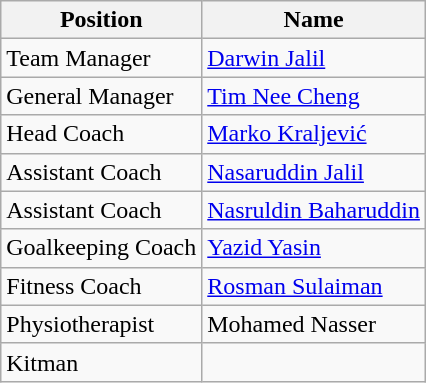<table class="wikitable">
<tr>
<th>Position</th>
<th>Name</th>
</tr>
<tr>
<td>Team Manager</td>
<td><a href='#'>Darwin Jalil</a></td>
</tr>
<tr>
<td>General Manager</td>
<td><a href='#'>Tim Nee Cheng</a></td>
</tr>
<tr>
<td>Head Coach</td>
<td> <a href='#'>Marko Kraljević</a></td>
</tr>
<tr>
<td>Assistant Coach</td>
<td><a href='#'>Nasaruddin Jalil</a></td>
</tr>
<tr>
<td>Assistant Coach</td>
<td><a href='#'>Nasruldin Baharuddin</a></td>
</tr>
<tr>
<td>Goalkeeping Coach</td>
<td><a href='#'>Yazid Yasin</a></td>
</tr>
<tr>
<td>Fitness Coach</td>
<td><a href='#'>Rosman Sulaiman</a></td>
</tr>
<tr>
<td>Physiotherapist</td>
<td>Mohamed Nasser</td>
</tr>
<tr>
<td>Kitman</td>
<td></td>
</tr>
</table>
